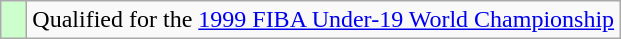<table class="wikitable">
<tr>
<td width=10px bgcolor="#ccffcc"></td>
<td>Qualified for the <a href='#'>1999 FIBA Under-19 World Championship</a></td>
</tr>
</table>
